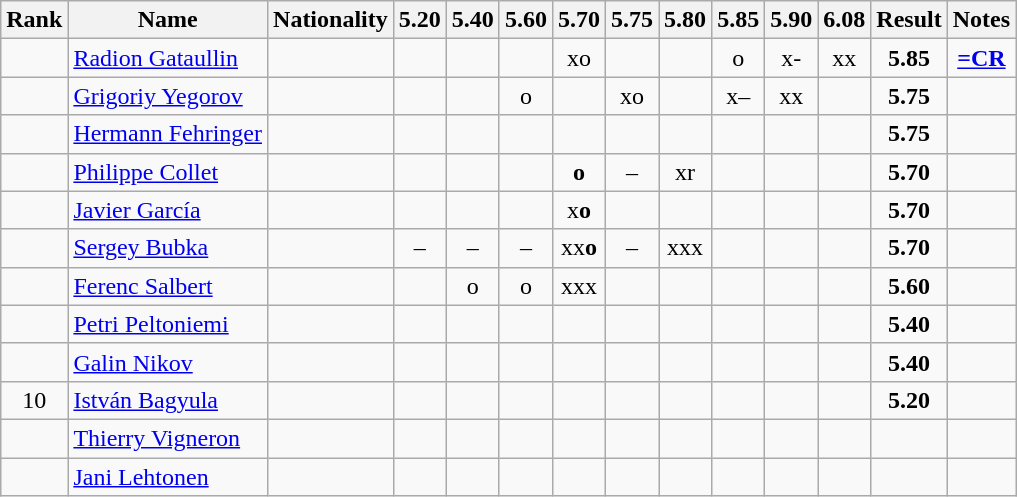<table class="wikitable sortable" style="text-align:center">
<tr>
<th>Rank</th>
<th>Name</th>
<th>Nationality</th>
<th>5.20</th>
<th>5.40</th>
<th>5.60</th>
<th>5.70</th>
<th>5.75</th>
<th>5.80</th>
<th>5.85</th>
<th>5.90</th>
<th>6.08</th>
<th>Result</th>
<th>Notes</th>
</tr>
<tr>
<td></td>
<td align=left><a href='#'>Radion Gataullin</a></td>
<td align=left></td>
<td></td>
<td></td>
<td></td>
<td>xo</td>
<td></td>
<td></td>
<td>o</td>
<td>x-</td>
<td>xx</td>
<td><strong>5.85</strong></td>
<td><strong><a href='#'>=CR</a></strong></td>
</tr>
<tr>
<td></td>
<td align=left><a href='#'>Grigoriy Yegorov</a></td>
<td align=left></td>
<td></td>
<td></td>
<td>o</td>
<td></td>
<td>xo</td>
<td></td>
<td>x–</td>
<td>xx</td>
<td></td>
<td><strong>5.75</strong></td>
<td></td>
</tr>
<tr>
<td></td>
<td align=left><a href='#'>Hermann Fehringer</a></td>
<td align=left></td>
<td></td>
<td></td>
<td></td>
<td></td>
<td></td>
<td></td>
<td></td>
<td></td>
<td></td>
<td><strong>5.75</strong></td>
<td></td>
</tr>
<tr>
<td></td>
<td align=left><a href='#'>Philippe Collet</a></td>
<td align=left></td>
<td></td>
<td></td>
<td></td>
<td><strong>o</strong></td>
<td>–</td>
<td>xr</td>
<td></td>
<td></td>
<td></td>
<td><strong>5.70</strong></td>
<td></td>
</tr>
<tr>
<td></td>
<td align=left><a href='#'>Javier García</a></td>
<td align=left></td>
<td></td>
<td></td>
<td></td>
<td>x<strong>o</strong></td>
<td></td>
<td></td>
<td></td>
<td></td>
<td></td>
<td><strong>5.70</strong></td>
<td></td>
</tr>
<tr>
<td></td>
<td align=left><a href='#'>Sergey Bubka</a></td>
<td align=left></td>
<td>–</td>
<td>–</td>
<td>–</td>
<td>xx<strong>o</strong></td>
<td>–</td>
<td>xxx</td>
<td></td>
<td></td>
<td></td>
<td><strong>5.70</strong></td>
<td></td>
</tr>
<tr>
<td></td>
<td align=left><a href='#'>Ferenc Salbert</a></td>
<td align=left></td>
<td></td>
<td>o</td>
<td>o</td>
<td>xxx</td>
<td></td>
<td></td>
<td></td>
<td></td>
<td></td>
<td><strong>5.60</strong></td>
<td></td>
</tr>
<tr>
<td></td>
<td align=left><a href='#'>Petri Peltoniemi</a></td>
<td align=left></td>
<td></td>
<td></td>
<td></td>
<td></td>
<td></td>
<td></td>
<td></td>
<td></td>
<td></td>
<td><strong>5.40</strong></td>
<td></td>
</tr>
<tr>
<td></td>
<td align=left><a href='#'>Galin Nikov</a></td>
<td align=left></td>
<td></td>
<td></td>
<td></td>
<td></td>
<td></td>
<td></td>
<td></td>
<td></td>
<td></td>
<td><strong>5.40</strong></td>
<td></td>
</tr>
<tr>
<td>10</td>
<td align=left><a href='#'>István Bagyula</a></td>
<td align=left></td>
<td></td>
<td></td>
<td></td>
<td></td>
<td></td>
<td></td>
<td></td>
<td></td>
<td></td>
<td><strong>5.20</strong></td>
<td></td>
</tr>
<tr>
<td></td>
<td align=left><a href='#'>Thierry Vigneron</a></td>
<td align=left></td>
<td></td>
<td></td>
<td></td>
<td></td>
<td></td>
<td></td>
<td></td>
<td></td>
<td></td>
<td><strong></strong></td>
<td></td>
</tr>
<tr>
<td></td>
<td align=left><a href='#'>Jani Lehtonen</a></td>
<td align=left></td>
<td></td>
<td></td>
<td></td>
<td></td>
<td></td>
<td></td>
<td></td>
<td></td>
<td></td>
<td><strong></strong></td>
<td></td>
</tr>
</table>
